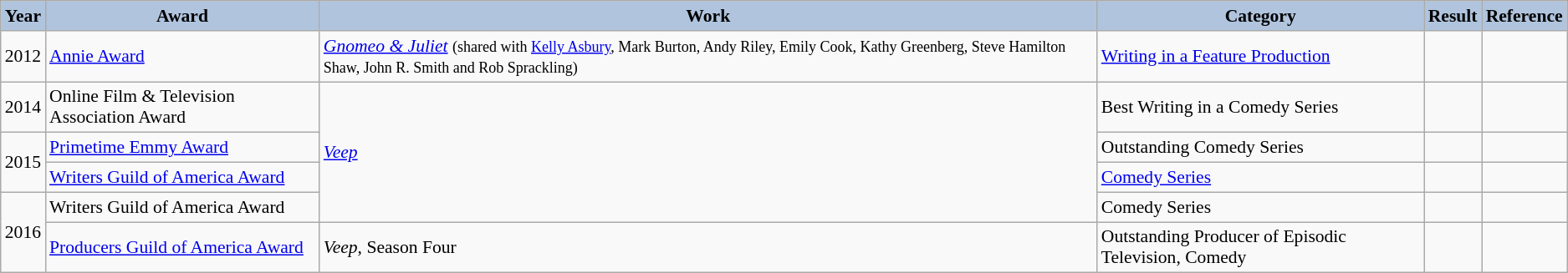<table class="wikitable" style="font-size:90%">
<tr style="text-align:center;">
<th style="background:#B0C4DE;">Year</th>
<th style="background:#B0C4DE;">Award</th>
<th style="background:#B0C4DE;">Work</th>
<th style="background:#B0C4DE;">Category</th>
<th style="background:#B0C4DE;">Result</th>
<th style="background:#B0C4DE;">Reference</th>
</tr>
<tr>
<td>2012</td>
<td><a href='#'>Annie Award</a></td>
<td><em><a href='#'>Gnomeo & Juliet</a></em> <small>(shared with <a href='#'>Kelly Asbury</a>, Mark Burton, Andy Riley, Emily Cook, Kathy Greenberg, Steve Hamilton Shaw, John R. Smith and Rob Sprackling)</small></td>
<td><a href='#'>Writing in a Feature Production</a></td>
<td></td>
<td></td>
</tr>
<tr>
<td>2014</td>
<td>Online Film & Television Association Award</td>
<td rowspan="4"><em><a href='#'>Veep</a></em></td>
<td>Best Writing in a Comedy Series</td>
<td></td>
<td></td>
</tr>
<tr>
<td rowspan="2">2015</td>
<td><a href='#'>Primetime Emmy Award</a></td>
<td>Outstanding Comedy Series</td>
<td></td>
<td></td>
</tr>
<tr>
<td><a href='#'>Writers Guild of America Award</a></td>
<td><a href='#'>Comedy Series</a></td>
<td></td>
<td></td>
</tr>
<tr>
<td rowspan="2">2016</td>
<td>Writers Guild of America Award</td>
<td>Comedy Series</td>
<td></td>
<td></td>
</tr>
<tr>
<td><a href='#'>Producers Guild of America Award</a></td>
<td><em>Veep</em>, Season Four</td>
<td>Outstanding Producer of Episodic Television, Comedy</td>
<td></td>
<td></td>
</tr>
</table>
